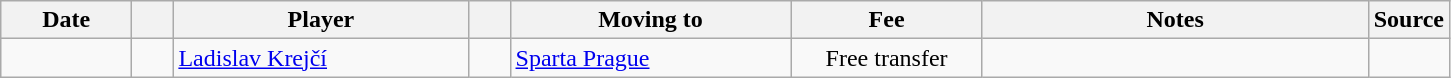<table class="wikitable sortable">
<tr>
<th style="width:80px;">Date</th>
<th style="width:20px;"></th>
<th style="width:190px;">Player</th>
<th style="width:20px;"></th>
<th style="width:180px;">Moving to</th>
<th style="width:120px;" class="unsortable">Fee</th>
<th style="width:250px;" class="unsortable">Notes</th>
<th style="width:20px;">Source</th>
</tr>
<tr>
<td></td>
<td align="center"></td>
<td> <a href='#'>Ladislav Krejčí</a></td>
<td align=center></td>
<td> <a href='#'>Sparta Prague</a></td>
<td align=center>Free transfer</td>
<td align=center></td>
<td><small></small></td>
</tr>
</table>
